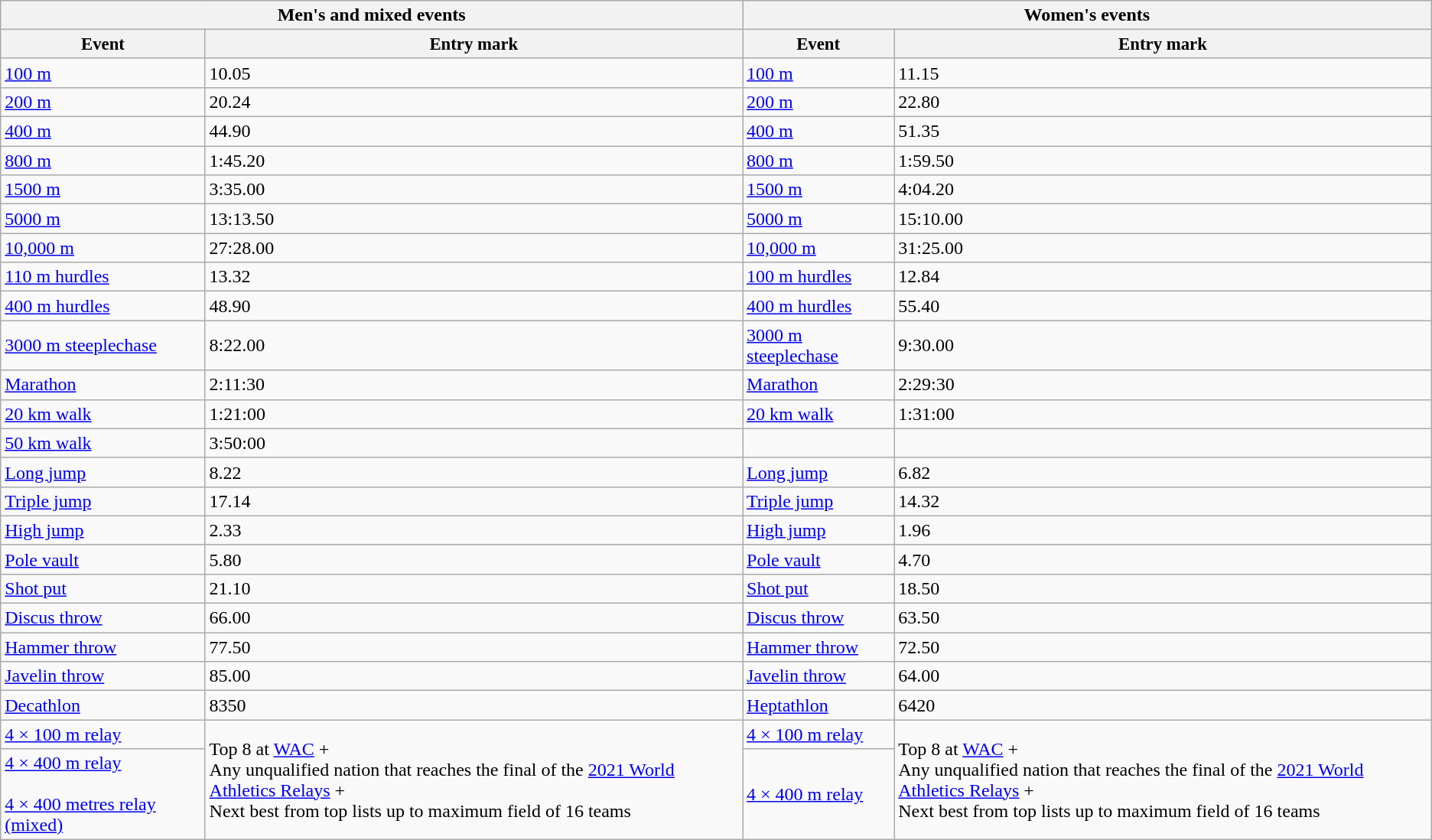<table class="wikitable">
<tr>
<th colspan="2">Men's and mixed events</th>
<th colspan="2">Women's events</th>
</tr>
<tr style="font-size:95%">
<th>Event</th>
<th>Entry mark</th>
<th>Event</th>
<th>Entry mark</th>
</tr>
<tr>
<td><a href='#'>100 m</a></td>
<td>10.05</td>
<td><a href='#'>100 m</a></td>
<td>11.15</td>
</tr>
<tr>
<td><a href='#'>200 m</a></td>
<td>20.24</td>
<td><a href='#'>200 m</a></td>
<td>22.80</td>
</tr>
<tr>
<td><a href='#'>400 m</a></td>
<td>44.90</td>
<td><a href='#'>400 m</a></td>
<td>51.35</td>
</tr>
<tr>
<td><a href='#'>800 m</a></td>
<td>1:45.20</td>
<td><a href='#'>800 m</a></td>
<td>1:59.50</td>
</tr>
<tr>
<td><a href='#'>1500 m</a></td>
<td>3:35.00</td>
<td><a href='#'>1500 m</a></td>
<td>4:04.20</td>
</tr>
<tr>
<td><a href='#'>5000 m</a></td>
<td>13:13.50</td>
<td><a href='#'>5000 m</a></td>
<td>15:10.00</td>
</tr>
<tr>
<td><a href='#'>10,000 m</a></td>
<td>27:28.00</td>
<td><a href='#'>10,000 m</a></td>
<td>31:25.00</td>
</tr>
<tr>
<td><a href='#'>110 m hurdles</a></td>
<td>13.32</td>
<td><a href='#'>100 m hurdles</a></td>
<td>12.84</td>
</tr>
<tr>
<td><a href='#'>400 m hurdles</a></td>
<td>48.90</td>
<td><a href='#'>400 m hurdles</a></td>
<td>55.40</td>
</tr>
<tr>
<td><a href='#'>3000 m steeplechase</a></td>
<td>8:22.00</td>
<td><a href='#'>3000 m steeplechase</a></td>
<td>9:30.00</td>
</tr>
<tr>
<td><a href='#'>Marathon</a></td>
<td>2:11:30</td>
<td><a href='#'>Marathon</a></td>
<td>2:29:30</td>
</tr>
<tr>
<td><a href='#'>20 km walk</a></td>
<td>1:21:00</td>
<td><a href='#'>20 km walk</a></td>
<td>1:31:00</td>
</tr>
<tr>
<td><a href='#'>50 km walk</a></td>
<td>3:50:00</td>
<td></td>
<td></td>
</tr>
<tr>
<td><a href='#'>Long jump</a></td>
<td>8.22</td>
<td><a href='#'>Long jump</a></td>
<td>6.82</td>
</tr>
<tr>
<td><a href='#'>Triple jump</a></td>
<td>17.14</td>
<td><a href='#'>Triple jump</a></td>
<td>14.32</td>
</tr>
<tr>
<td><a href='#'>High jump</a></td>
<td>2.33</td>
<td><a href='#'>High jump</a></td>
<td>1.96</td>
</tr>
<tr>
<td><a href='#'>Pole vault</a></td>
<td>5.80</td>
<td><a href='#'>Pole vault</a></td>
<td>4.70</td>
</tr>
<tr>
<td><a href='#'>Shot put</a></td>
<td>21.10</td>
<td><a href='#'>Shot put</a></td>
<td>18.50</td>
</tr>
<tr>
<td><a href='#'>Discus throw</a></td>
<td>66.00</td>
<td><a href='#'>Discus throw</a></td>
<td>63.50</td>
</tr>
<tr>
<td><a href='#'>Hammer throw</a></td>
<td>77.50</td>
<td><a href='#'>Hammer throw</a></td>
<td>72.50</td>
</tr>
<tr>
<td><a href='#'>Javelin throw</a></td>
<td>85.00</td>
<td><a href='#'>Javelin throw</a></td>
<td>64.00</td>
</tr>
<tr>
<td><a href='#'>Decathlon</a></td>
<td>8350</td>
<td><a href='#'>Heptathlon</a></td>
<td>6420</td>
</tr>
<tr>
<td><a href='#'>4 × 100 m relay</a></td>
<td rowspan=2>Top 8 at <a href='#'>WAC</a> +<br>Any unqualified nation that reaches the final of the <a href='#'>2021 World Athletics Relays</a> + <br>Next best from top lists up to maximum field of 16 teams</td>
<td><a href='#'>4 × 100 m relay</a></td>
<td rowspan=2>Top 8 at <a href='#'>WAC</a> +<br>Any unqualified nation that reaches the final of the <a href='#'>2021 World Athletics Relays</a> + <br>Next best from top lists up to maximum field of 16 teams</td>
</tr>
<tr>
<td><a href='#'>4 × 400 m relay</a><br><br><a href='#'>4 × 400 metres relay (mixed)</a></td>
<td><a href='#'>4 × 400 m relay</a></td>
</tr>
</table>
